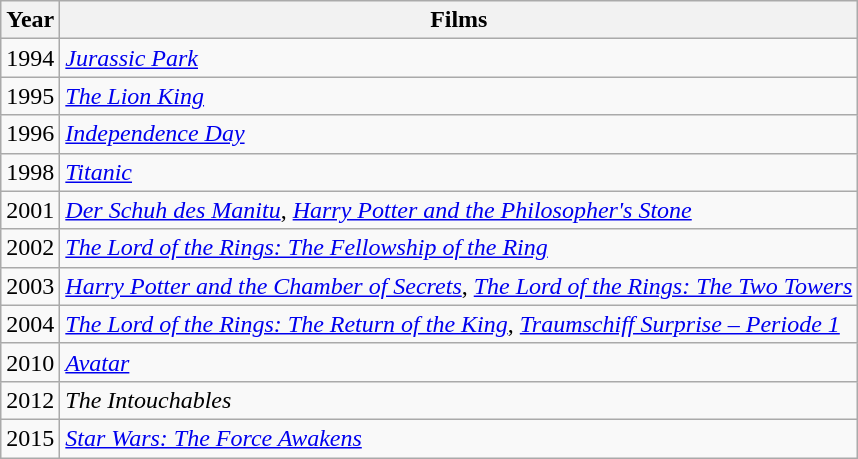<table class="wikitable">
<tr>
<th>Year</th>
<th>Films</th>
</tr>
<tr>
<td>1994</td>
<td><em><a href='#'>Jurassic Park</a></em></td>
</tr>
<tr>
<td>1995</td>
<td><em><a href='#'>The Lion King</a></em></td>
</tr>
<tr>
<td>1996</td>
<td><em><a href='#'>Independence Day</a></em></td>
</tr>
<tr>
<td>1998</td>
<td><em><a href='#'>Titanic</a></em></td>
</tr>
<tr>
<td>2001</td>
<td><em><a href='#'>Der Schuh des Manitu</a></em>, <em><a href='#'>Harry Potter and the Philosopher's Stone</a></em></td>
</tr>
<tr>
<td>2002</td>
<td><em><a href='#'>The Lord of the Rings: The Fellowship of the Ring</a></em></td>
</tr>
<tr>
<td>2003</td>
<td><em><a href='#'>Harry Potter and the Chamber of Secrets</a></em>, <em><a href='#'>The Lord of the Rings: The Two Towers</a></em></td>
</tr>
<tr>
<td>2004</td>
<td><em><a href='#'>The Lord of the Rings: The Return of the King</a></em>, <em><a href='#'>Traumschiff Surprise – Periode 1</a></em></td>
</tr>
<tr>
<td>2010</td>
<td><em><a href='#'>Avatar</a></em></td>
</tr>
<tr>
<td>2012</td>
<td><em>The Intouchables</em></td>
</tr>
<tr>
<td>2015</td>
<td><em><a href='#'>Star Wars: The Force Awakens</a></em></td>
</tr>
</table>
